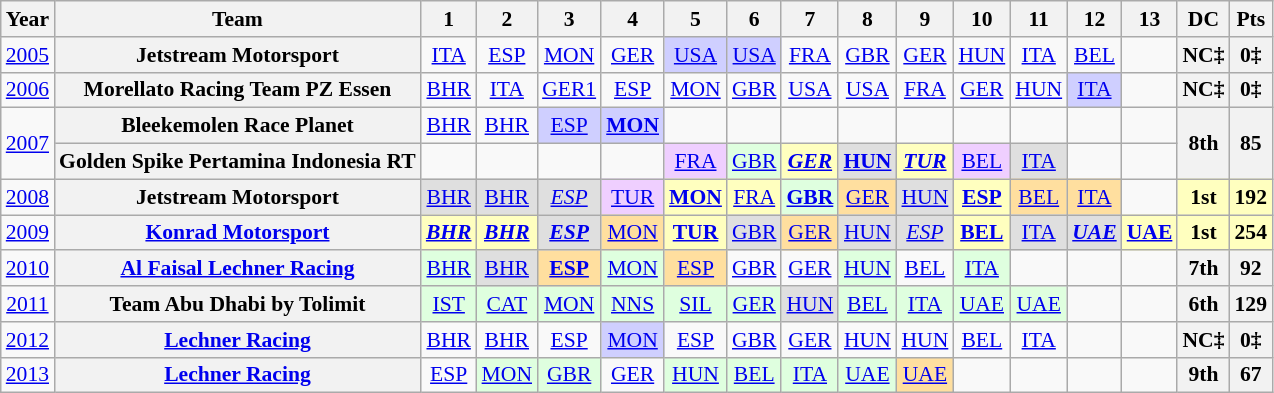<table class="wikitable" style="text-align:center; font-size:90%">
<tr>
<th>Year</th>
<th>Team</th>
<th>1</th>
<th>2</th>
<th>3</th>
<th>4</th>
<th>5</th>
<th>6</th>
<th>7</th>
<th>8</th>
<th>9</th>
<th>10</th>
<th>11</th>
<th>12</th>
<th>13</th>
<th>DC</th>
<th>Pts</th>
</tr>
<tr>
<td><a href='#'>2005</a></td>
<th>Jetstream Motorsport</th>
<td><a href='#'>ITA</a></td>
<td><a href='#'>ESP</a></td>
<td><a href='#'>MON</a></td>
<td><a href='#'>GER</a></td>
<td style="background:#CFCFFF;"><a href='#'>USA</a><br></td>
<td style="background:#CFCFFF;"><a href='#'>USA</a><br></td>
<td><a href='#'>FRA</a></td>
<td><a href='#'>GBR</a></td>
<td><a href='#'>GER</a></td>
<td><a href='#'>HUN</a></td>
<td><a href='#'>ITA</a></td>
<td><a href='#'>BEL</a></td>
<td></td>
<th>NC‡</th>
<th>0‡</th>
</tr>
<tr>
<td><a href='#'>2006</a></td>
<th>Morellato Racing Team PZ Essen</th>
<td><a href='#'>BHR</a></td>
<td><a href='#'>ITA</a></td>
<td><a href='#'>GER1</a></td>
<td><a href='#'>ESP</a></td>
<td><a href='#'>MON</a></td>
<td><a href='#'>GBR</a></td>
<td><a href='#'>USA</a></td>
<td><a href='#'>USA</a></td>
<td><a href='#'>FRA</a></td>
<td><a href='#'>GER</a></td>
<td><a href='#'>HUN</a></td>
<td style="background:#CFCFFF;"><a href='#'>ITA</a><br></td>
<td></td>
<th>NC‡</th>
<th>0‡</th>
</tr>
<tr>
<td rowspan=2><a href='#'>2007</a></td>
<th>Bleekemolen Race Planet</th>
<td><a href='#'>BHR</a></td>
<td><a href='#'>BHR</a></td>
<td style="background:#CFCFFF;"><a href='#'>ESP</a><br></td>
<td style="background:#CFCFFF;"><strong><a href='#'>MON</a></strong><br></td>
<td></td>
<td></td>
<td></td>
<td></td>
<td></td>
<td></td>
<td></td>
<td></td>
<td></td>
<th rowspan=2>8th</th>
<th rowspan=2>85</th>
</tr>
<tr>
<th>Golden Spike Pertamina Indonesia RT</th>
<td></td>
<td></td>
<td></td>
<td></td>
<td style="background:#EFCFFF;"><a href='#'>FRA</a><br></td>
<td style="background:#DFFFDF;"><a href='#'>GBR</a><br></td>
<td style="background:#FFFFBF;"><strong><em><a href='#'>GER</a></em></strong><br></td>
<td style="background:#DFDFDF;"><strong><a href='#'>HUN</a></strong><br></td>
<td style="background:#FFFFBF;"><strong><em><a href='#'>TUR</a></em></strong><br></td>
<td style="background:#EFCFFF;"><a href='#'>BEL</a><br></td>
<td style="background:#DFDFDF;"><a href='#'>ITA</a><br></td>
<td></td>
<td></td>
</tr>
<tr>
<td><a href='#'>2008</a></td>
<th>Jetstream Motorsport</th>
<td style="background:#DFDFDF;"><a href='#'>BHR</a><br></td>
<td style="background:#DFDFDF;"><a href='#'>BHR</a><br></td>
<td style="background:#DFDFDF;"><em><a href='#'>ESP</a></em><br></td>
<td style="background:#EFCFFF;"><a href='#'>TUR</a><br></td>
<td style="background:#FFFFBF;"><strong><a href='#'>MON</a></strong><br></td>
<td style="background:#FFFFBF;"><a href='#'>FRA</a><br></td>
<td style="background:#DFFFDF;"><strong><a href='#'>GBR</a></strong><br></td>
<td style="background:#FFDF9F;"><a href='#'>GER</a><br></td>
<td style="background:#DFDFDF;"><a href='#'>HUN</a><br></td>
<td style="background:#FFFFBF;"><strong><a href='#'>ESP</a></strong><br></td>
<td style="background:#FFDF9F;"><a href='#'>BEL</a><br></td>
<td style="background:#FFDF9F;"><a href='#'>ITA</a><br></td>
<td></td>
<td style="background:#FFFFBF;"><strong>1st</strong></td>
<td style="background:#FFFFBF;"><strong>192</strong></td>
</tr>
<tr>
<td><a href='#'>2009</a></td>
<th><a href='#'>Konrad Motorsport</a></th>
<td style="background:#FFFFBF;"><strong><em><a href='#'>BHR</a></em></strong><br></td>
<td style="background:#FFFFBF;"><strong><em><a href='#'>BHR</a></em></strong><br></td>
<td style="background:#DFDFDF;"><strong><em><a href='#'>ESP</a></em></strong><br></td>
<td style="background:#FFDF9F;"><a href='#'>MON</a><br></td>
<td style="background:#FFFFBF;"><strong><a href='#'>TUR</a></strong><br></td>
<td style="background:#DFDFDF;"><a href='#'>GBR</a><br></td>
<td style="background:#FFDF9F;"><a href='#'>GER</a><br></td>
<td style="background:#DFDFDF;"><a href='#'>HUN</a><br></td>
<td style="background:#DFDFDF;"><em><a href='#'>ESP</a></em><br></td>
<td style="background:#FFFFBF;"><strong><a href='#'>BEL</a></strong><br></td>
<td style="background:#DFDFDF;"><a href='#'>ITA</a><br></td>
<td style="background:#DFDFDF;"><strong><em><a href='#'>UAE</a></em></strong><br></td>
<td style="background:#FFFFBF;"><strong><a href='#'>UAE</a></strong><br></td>
<td style="background:#FFFFBF;"><strong>1st</strong></td>
<td style="background:#FFFFBF;"><strong>254</strong></td>
</tr>
<tr>
<td><a href='#'>2010</a></td>
<th><a href='#'>Al Faisal Lechner Racing</a></th>
<td style="background:#DFFFDF;"><a href='#'>BHR</a><br></td>
<td style="background:#DFDFDF;"><a href='#'>BHR</a><br></td>
<td style="background:#FFDF9F;"><strong><a href='#'>ESP</a></strong><br></td>
<td style="background:#DFFFDF;"><a href='#'>MON</a><br></td>
<td style="background:#FFDF9F;"><a href='#'>ESP</a><br></td>
<td><a href='#'>GBR</a></td>
<td><a href='#'>GER</a></td>
<td style="background:#DFFFDF;"><a href='#'>HUN</a><br></td>
<td><a href='#'>BEL</a></td>
<td style="background:#DFFFDF;"><a href='#'>ITA</a><br></td>
<td></td>
<td></td>
<td></td>
<th>7th</th>
<th>92</th>
</tr>
<tr>
<td><a href='#'>2011</a></td>
<th>Team Abu Dhabi by Tolimit</th>
<td style="background:#DFFFDF;"><a href='#'>IST</a> <br></td>
<td style="background:#DFFFDF;"><a href='#'>CAT</a> <br></td>
<td style="background:#DFFFDF;"><a href='#'>MON</a> <br></td>
<td style="background:#DFFFDF;"><a href='#'>NNS</a> <br></td>
<td style="background:#DFFFDF;"><a href='#'>SIL</a> <br></td>
<td style="background:#DFFFDF;"><a href='#'>GER</a><br></td>
<td style="background:#DFDFDF;"><a href='#'>HUN</a><br></td>
<td style="background:#DFFFDF;"><a href='#'>BEL</a><br></td>
<td style="background:#DFFFDF;"><a href='#'>ITA</a><br></td>
<td style="background:#DFFFDF;"><a href='#'>UAE</a><br></td>
<td style="background:#DFFFDF;"><a href='#'>UAE</a><br></td>
<td></td>
<td></td>
<th>6th</th>
<th>129</th>
</tr>
<tr>
<td><a href='#'>2012</a></td>
<th><a href='#'>Lechner Racing</a></th>
<td><a href='#'>BHR</a></td>
<td><a href='#'>BHR</a></td>
<td><a href='#'>ESP</a></td>
<td style="background:#CFCFFF;"><a href='#'>MON</a><br></td>
<td><a href='#'>ESP</a></td>
<td><a href='#'>GBR</a></td>
<td><a href='#'>GER</a></td>
<td><a href='#'>HUN</a></td>
<td><a href='#'>HUN</a></td>
<td><a href='#'>BEL</a></td>
<td><a href='#'>ITA</a></td>
<td></td>
<td></td>
<th>NC‡</th>
<th>0‡</th>
</tr>
<tr>
<td><a href='#'>2013</a></td>
<th><a href='#'>Lechner Racing</a></th>
<td><a href='#'>ESP</a></td>
<td style="background:#DFFFDF;"><a href='#'>MON</a><br></td>
<td style="background:#DFFFDF;"><a href='#'>GBR</a><br></td>
<td><a href='#'>GER</a></td>
<td style="background:#DFFFDF;"><a href='#'>HUN</a><br></td>
<td style="background:#DFFFDF;"><a href='#'>BEL</a><br></td>
<td style="background:#DFFFDF;"><a href='#'>ITA</a><br></td>
<td style="background:#DFFFDF;"><a href='#'>UAE</a><br></td>
<td style="background:#FFDF9F;"><a href='#'>UAE</a><br></td>
<td></td>
<td></td>
<td></td>
<td></td>
<th>9th</th>
<th>67</th>
</tr>
</table>
